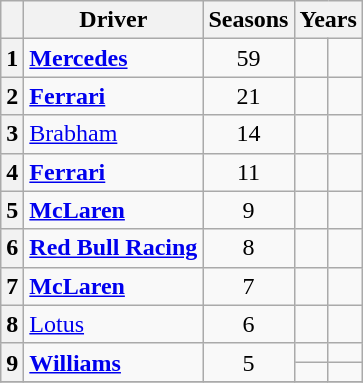<table class="wikitable" style="text-align:center">
<tr>
<th></th>
<th>Driver</th>
<th>Seasons</th>
<th colspan=2>Years</th>
</tr>
<tr>
<th>1</th>
<td align=left> <strong><a href='#'>Mercedes</a></strong></td>
<td>59</td>
<td></td>
<td></td>
</tr>
<tr>
<th>2</th>
<td align=left> <strong><a href='#'>Ferrari</a></strong></td>
<td>21</td>
<td></td>
<td></td>
</tr>
<tr>
<th>3</th>
<td align=left> <a href='#'>Brabham</a></td>
<td>14</td>
<td></td>
<td></td>
</tr>
<tr>
<th>4</th>
<td align=left> <strong><a href='#'>Ferrari</a></strong></td>
<td>11</td>
<td></td>
<td></td>
</tr>
<tr>
<th>5</th>
<td align=left> <strong><a href='#'>McLaren</a></strong></td>
<td>9</td>
<td></td>
<td></td>
</tr>
<tr>
<th>6</th>
<td align=left> <strong><a href='#'>Red Bull Racing</a></strong></td>
<td>8</td>
<td></td>
<td></td>
</tr>
<tr>
<th>7</th>
<td align=left> <strong><a href='#'>McLaren</a></strong></td>
<td>7</td>
<td></td>
<td></td>
</tr>
<tr>
<th>8</th>
<td align=left> <a href='#'>Lotus</a></td>
<td>6</td>
<td></td>
<td></td>
</tr>
<tr>
<th rowspan=2>9</th>
<td rowspan=2 align=left> <strong><a href='#'>Williams</a></strong></td>
<td rowspan=2>5</td>
<td></td>
<td></td>
</tr>
<tr>
<td></td>
<td></td>
</tr>
<tr>
</tr>
</table>
